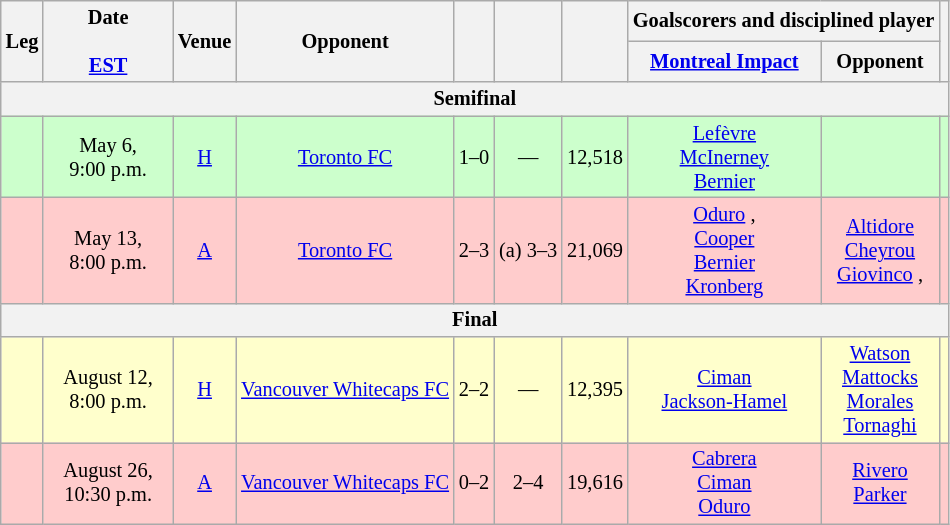<table class="wikitable" Style="text-align: center;font-size:85%">
<tr>
<th rowspan="2">Leg</th>
<th rowspan="2" style="width:80px">Date<br><br><a href='#'>EST</a></th>
<th rowspan="2">Venue</th>
<th rowspan="2">Opponent</th>
<th rowspan="2"><br></th>
<th rowspan="2"><br></th>
<th rowspan="2"></th>
<th colspan="2">Goalscorers and disciplined player</th>
<th rowspan="2"></th>
</tr>
<tr>
<th><a href='#'>Montreal Impact</a></th>
<th>Opponent</th>
</tr>
<tr>
<th colspan="12">Semifinal</th>
</tr>
<tr style="background:#cfc">
<td></td>
<td>May 6, 9:00 p.m.</td>
<td><a href='#'>H</a></td>
<td><a href='#'>Toronto FC</a></td>
<td>1–0</td>
<td>—</td>
<td>12,518</td>
<td><a href='#'>Lefèvre</a> <br><a href='#'>McInerney</a> <br><a href='#'>Bernier</a> </td>
<td></td>
<td></td>
</tr>
<tr style="background:#fcc">
<td></td>
<td>May 13, 8:00 p.m.</td>
<td><a href='#'>A</a></td>
<td><a href='#'>Toronto FC</a></td>
<td>2–3</td>
<td>(a) 3–3</td>
<td>21,069</td>
<td><a href='#'>Oduro</a> , <br><a href='#'>Cooper</a> <br><a href='#'>Bernier</a> <br><a href='#'>Kronberg</a> </td>
<td><a href='#'>Altidore</a> <br><a href='#'>Cheyrou</a> <br><a href='#'>Giovinco</a> , </td>
<td></td>
</tr>
<tr>
<th colspan="12">Final</th>
</tr>
<tr style="background:#ffc">
<td></td>
<td>August 12, 8:00 p.m.</td>
<td><a href='#'>H</a></td>
<td><a href='#'>Vancouver Whitecaps FC</a></td>
<td>2–2</td>
<td>—</td>
<td>12,395</td>
<td><a href='#'>Ciman</a> <br><a href='#'>Jackson-Hamel</a> </td>
<td><a href='#'>Watson</a> <br><a href='#'>Mattocks</a> <br><a href='#'>Morales</a> <br><a href='#'>Tornaghi</a> </td>
<td></td>
</tr>
<tr style="background:#fcc">
<td></td>
<td>August 26, 10:30 p.m.</td>
<td><a href='#'>A</a></td>
<td><a href='#'>Vancouver Whitecaps FC</a></td>
<td>0–2</td>
<td>2–4</td>
<td>19,616</td>
<td><a href='#'>Cabrera</a> <br><a href='#'>Ciman</a> <br><a href='#'>Oduro</a> </td>
<td><a href='#'>Rivero</a> <br><a href='#'>Parker</a> </td>
<td></td>
</tr>
</table>
